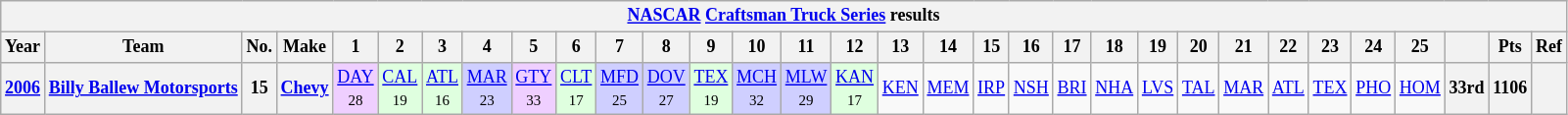<table class="wikitable" style="text-align:center; font-size:75%">
<tr>
<th colspan=45><a href='#'>NASCAR</a> <a href='#'>Craftsman Truck Series</a> results</th>
</tr>
<tr>
<th>Year</th>
<th>Team</th>
<th>No.</th>
<th>Make</th>
<th>1</th>
<th>2</th>
<th>3</th>
<th>4</th>
<th>5</th>
<th>6</th>
<th>7</th>
<th>8</th>
<th>9</th>
<th>10</th>
<th>11</th>
<th>12</th>
<th>13</th>
<th>14</th>
<th>15</th>
<th>16</th>
<th>17</th>
<th>18</th>
<th>19</th>
<th>20</th>
<th>21</th>
<th>22</th>
<th>23</th>
<th>24</th>
<th>25</th>
<th></th>
<th>Pts</th>
<th>Ref</th>
</tr>
<tr>
<th><a href='#'>2006</a></th>
<th><a href='#'>Billy Ballew Motorsports</a></th>
<th>15</th>
<th><a href='#'>Chevy</a></th>
<td style="background:#EFCFFF;"><a href='#'>DAY</a><br><small>28</small></td>
<td style="background:#DFFFDF;"><a href='#'>CAL</a><br><small>19</small></td>
<td style="background:#DFFFDF;"><a href='#'>ATL</a><br><small>16</small></td>
<td style="background:#CFCFFF;"><a href='#'>MAR</a><br><small>23</small></td>
<td style="background:#EFCFFF;"><a href='#'>GTY</a><br><small>33</small></td>
<td style="background:#DFFFDF;"><a href='#'>CLT</a><br><small>17</small></td>
<td style="background:#CFCFFF;"><a href='#'>MFD</a><br><small>25</small></td>
<td style="background:#CFCFFF;"><a href='#'>DOV</a><br><small>27</small></td>
<td style="background:#DFFFDF;"><a href='#'>TEX</a><br><small>19</small></td>
<td style="background:#CFCFFF;"><a href='#'>MCH</a><br><small>32</small></td>
<td style="background:#CFCFFF;"><a href='#'>MLW</a><br><small>29</small></td>
<td style="background:#DFFFDF;"><a href='#'>KAN</a><br><small>17</small></td>
<td><a href='#'>KEN</a></td>
<td><a href='#'>MEM</a></td>
<td><a href='#'>IRP</a></td>
<td><a href='#'>NSH</a></td>
<td><a href='#'>BRI</a></td>
<td><a href='#'>NHA</a></td>
<td><a href='#'>LVS</a></td>
<td><a href='#'>TAL</a></td>
<td><a href='#'>MAR</a></td>
<td><a href='#'>ATL</a></td>
<td><a href='#'>TEX</a></td>
<td><a href='#'>PHO</a></td>
<td><a href='#'>HOM</a></td>
<th>33rd</th>
<th>1106</th>
<th></th>
</tr>
</table>
